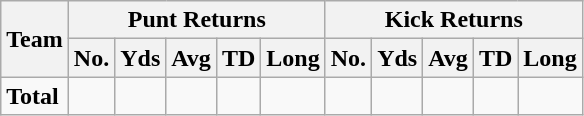<table class="wikitable" style="white-space:nowrap;">
<tr>
<th rowspan="2">Team</th>
<th colspan="5">Punt Returns</th>
<th colspan="5">Kick Returns</th>
</tr>
<tr>
<th>No.</th>
<th>Yds</th>
<th>Avg</th>
<th>TD</th>
<th>Long</th>
<th>No.</th>
<th>Yds</th>
<th>Avg</th>
<th>TD</th>
<th>Long</th>
</tr>
<tr>
<td><strong>Total</strong></td>
<td></td>
<td></td>
<td></td>
<td></td>
<td></td>
<td></td>
<td></td>
<td></td>
<td></td>
<td></td>
</tr>
</table>
